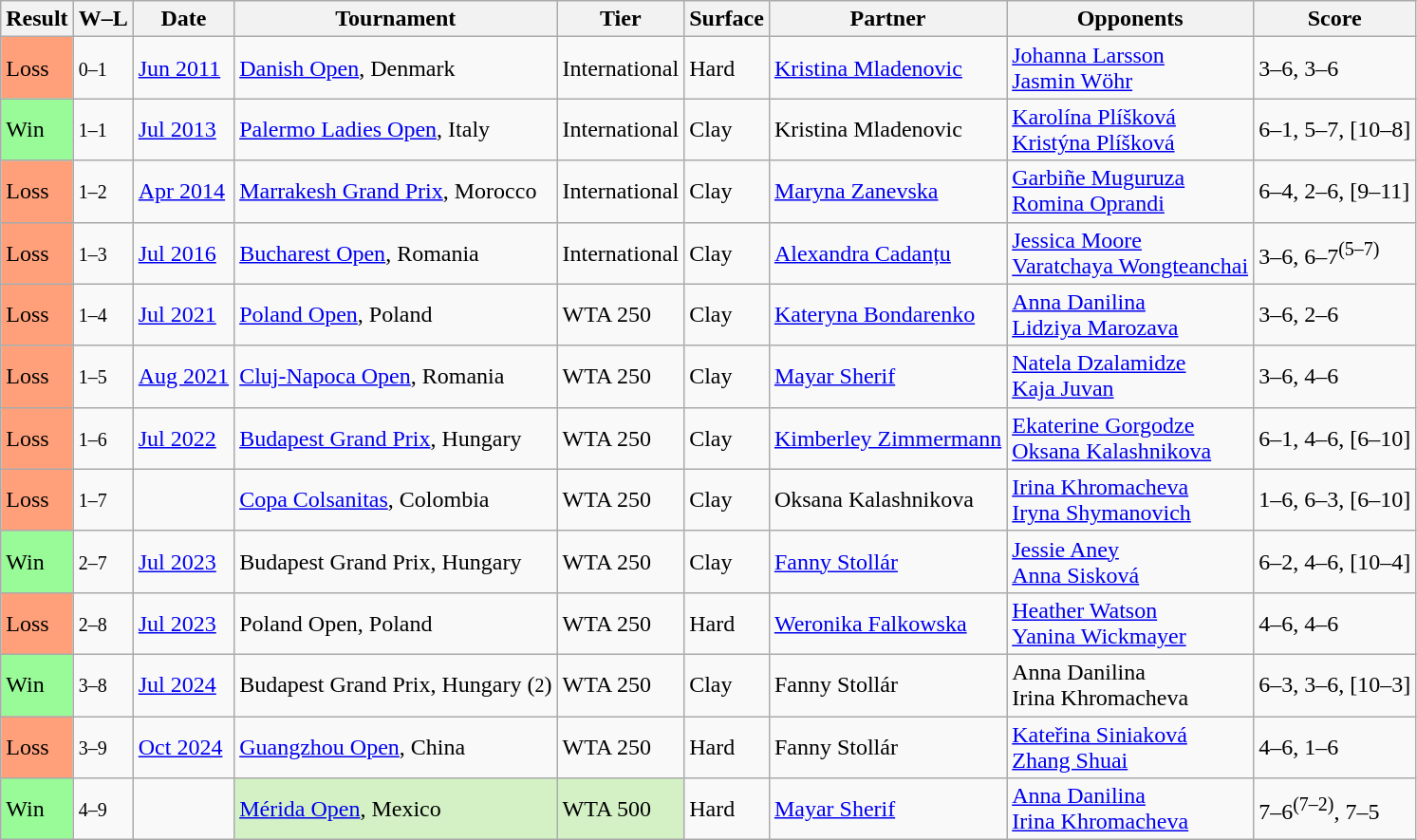<table class="sortable wikitable">
<tr>
<th>Result</th>
<th class="unsortable">W–L</th>
<th>Date</th>
<th>Tournament</th>
<th>Tier</th>
<th>Surface</th>
<th>Partner</th>
<th>Opponents</th>
<th class="unsortable">Score</th>
</tr>
<tr>
<td style="background:#ffa07a;">Loss</td>
<td><small>0–1</small></td>
<td><a href='#'>Jun 2011</a></td>
<td><a href='#'>Danish Open</a>, Denmark</td>
<td>International</td>
<td>Hard</td>
<td> <a href='#'>Kristina Mladenovic</a></td>
<td> <a href='#'>Johanna Larsson</a> <br>  <a href='#'>Jasmin Wöhr</a></td>
<td>3–6, 3–6</td>
</tr>
<tr>
<td style="background:#98fb98;">Win</td>
<td><small>1–1</small></td>
<td><a href='#'>Jul 2013</a></td>
<td><a href='#'>Palermo Ladies Open</a>, Italy</td>
<td>International</td>
<td>Clay</td>
<td> Kristina Mladenovic</td>
<td> <a href='#'>Karolína Plíšková</a> <br>  <a href='#'>Kristýna Plíšková</a></td>
<td>6–1, 5–7, [10–8]</td>
</tr>
<tr>
<td style="background:#ffa07a;">Loss</td>
<td><small>1–2</small></td>
<td><a href='#'>Apr 2014</a></td>
<td><a href='#'>Marrakesh Grand Prix</a>, Morocco</td>
<td>International</td>
<td>Clay</td>
<td> <a href='#'>Maryna Zanevska</a></td>
<td> <a href='#'>Garbiñe Muguruza</a> <br>  <a href='#'>Romina Oprandi</a></td>
<td>6–4, 2–6, [9–11]</td>
</tr>
<tr>
<td style="background:#ffa07a;">Loss</td>
<td><small>1–3</small></td>
<td><a href='#'>Jul 2016</a></td>
<td><a href='#'>Bucharest Open</a>, Romania</td>
<td>International</td>
<td>Clay</td>
<td> <a href='#'>Alexandra Cadanțu</a></td>
<td> <a href='#'>Jessica Moore</a> <br>  <a href='#'>Varatchaya Wongteanchai</a></td>
<td>3–6, 6–7<sup>(5–7)</sup></td>
</tr>
<tr>
<td style="background:#ffa07a;">Loss</td>
<td><small>1–4</small></td>
<td><a href='#'>Jul 2021</a></td>
<td><a href='#'>Poland Open</a>, Poland</td>
<td>WTA 250</td>
<td>Clay</td>
<td> <a href='#'>Kateryna Bondarenko</a></td>
<td> <a href='#'>Anna Danilina</a> <br>  <a href='#'>Lidziya Marozava</a></td>
<td>3–6, 2–6</td>
</tr>
<tr>
<td style="background:#ffa07a;">Loss</td>
<td><small>1–5</small></td>
<td><a href='#'>Aug 2021</a></td>
<td><a href='#'>Cluj-Napoca Open</a>, Romania</td>
<td>WTA 250</td>
<td>Clay</td>
<td> <a href='#'>Mayar Sherif</a></td>
<td> <a href='#'>Natela Dzalamidze</a> <br>  <a href='#'>Kaja Juvan</a></td>
<td>3–6, 4–6</td>
</tr>
<tr>
<td style="background:#ffa07a;">Loss</td>
<td><small>1–6</small></td>
<td><a href='#'>Jul 2022</a></td>
<td><a href='#'>Budapest Grand Prix</a>, Hungary</td>
<td>WTA 250</td>
<td>Clay</td>
<td> <a href='#'>Kimberley Zimmermann</a></td>
<td> <a href='#'>Ekaterine Gorgodze</a> <br>  <a href='#'>Oksana Kalashnikova</a></td>
<td>6–1, 4–6, [6–10]</td>
</tr>
<tr>
<td style="background:#ffa07a;">Loss</td>
<td><small>1–7</small></td>
<td><a href='#'></a></td>
<td><a href='#'>Copa Colsanitas</a>, Colombia</td>
<td>WTA 250</td>
<td>Clay</td>
<td> Oksana Kalashnikova</td>
<td> <a href='#'>Irina Khromacheva</a> <br>  <a href='#'>Iryna Shymanovich</a></td>
<td>1–6, 6–3, [6–10]</td>
</tr>
<tr>
<td style="background:#98fb98;">Win</td>
<td><small>2–7</small></td>
<td><a href='#'>Jul 2023</a></td>
<td>Budapest Grand Prix, Hungary</td>
<td>WTA 250</td>
<td>Clay</td>
<td> <a href='#'>Fanny Stollár</a></td>
<td> <a href='#'>Jessie Aney</a> <br>  <a href='#'>Anna Sisková</a></td>
<td>6–2, 4–6, [10–4]</td>
</tr>
<tr>
<td style="background:#ffa07a;">Loss</td>
<td><small>2–8</small></td>
<td><a href='#'>Jul 2023</a></td>
<td>Poland Open, Poland</td>
<td>WTA 250</td>
<td>Hard</td>
<td> <a href='#'>Weronika Falkowska</a></td>
<td> <a href='#'>Heather Watson</a> <br>  <a href='#'>Yanina Wickmayer</a></td>
<td>4–6, 4–6</td>
</tr>
<tr>
<td style="background:#98fb98;">Win</td>
<td><small>3–8</small></td>
<td><a href='#'>Jul 2024</a></td>
<td>Budapest Grand Prix, Hungary (<small>2</small>)</td>
<td>WTA 250</td>
<td>Clay</td>
<td> Fanny Stollár</td>
<td> Anna Danilina <br>  Irina Khromacheva</td>
<td>6–3, 3–6, [10–3]</td>
</tr>
<tr>
<td style="background:#ffa07a;">Loss</td>
<td><small>3–9</small></td>
<td><a href='#'>Oct 2024</a></td>
<td><a href='#'>Guangzhou Open</a>, China</td>
<td>WTA 250</td>
<td>Hard</td>
<td> Fanny Stollár</td>
<td> <a href='#'>Kateřina Siniaková</a> <br>  <a href='#'>Zhang Shuai</a></td>
<td>4–6, 1–6</td>
</tr>
<tr>
<td bgcolor=98FB98>Win</td>
<td><small>4–9</small></td>
<td><a href='#'></a></td>
<td style="background:#d4f1c5"><a href='#'>Mérida Open</a>, Mexico</td>
<td style="background:#d4f1c5">WTA 500</td>
<td>Hard</td>
<td> <a href='#'>Mayar Sherif</a></td>
<td> <a href='#'>Anna Danilina</a> <br>  <a href='#'>Irina Khromacheva</a></td>
<td>7–6<sup>(7–2)</sup>, 7–5</td>
</tr>
</table>
